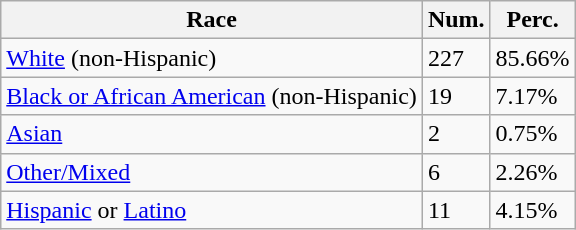<table class="wikitable">
<tr>
<th>Race</th>
<th>Num.</th>
<th>Perc.</th>
</tr>
<tr>
<td><a href='#'>White</a> (non-Hispanic)</td>
<td>227</td>
<td>85.66%</td>
</tr>
<tr>
<td><a href='#'>Black or African American</a> (non-Hispanic)</td>
<td>19</td>
<td>7.17%</td>
</tr>
<tr>
<td><a href='#'>Asian</a></td>
<td>2</td>
<td>0.75%</td>
</tr>
<tr>
<td><a href='#'>Other/Mixed</a></td>
<td>6</td>
<td>2.26%</td>
</tr>
<tr>
<td><a href='#'>Hispanic</a> or <a href='#'>Latino</a></td>
<td>11</td>
<td>4.15%</td>
</tr>
</table>
